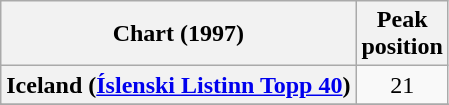<table class="wikitable sortable plainrowheaders" style="text-align:center">
<tr>
<th scope="col">Chart (1997)</th>
<th scope="col">Peak<br>position</th>
</tr>
<tr>
<th scope="row">Iceland (<a href='#'>Íslenski Listinn Topp 40</a>)</th>
<td>21</td>
</tr>
<tr>
</tr>
<tr>
</tr>
<tr>
</tr>
</table>
